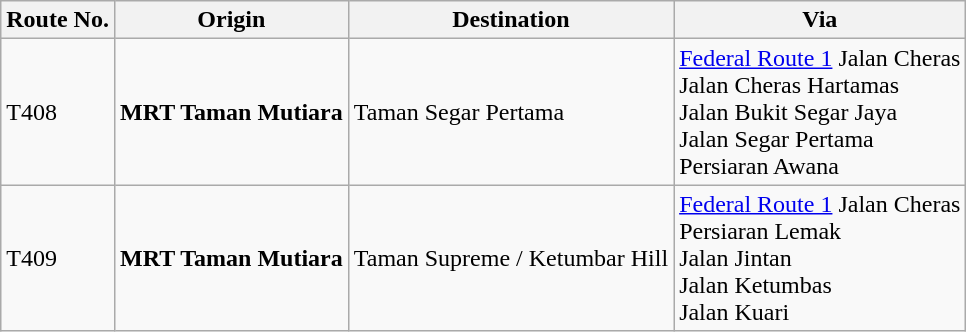<table class="wikitable">
<tr>
<th>Route No.</th>
<th>Origin</th>
<th>Destination</th>
<th>Via</th>
</tr>
<tr>
<td>T408</td>
<td> <strong>MRT Taman Mutiara</strong></td>
<td>Taman Segar Pertama</td>
<td><a href='#'>Federal Route 1</a> Jalan Cheras<br>Jalan Cheras Hartamas <br>
Jalan Bukit Segar Jaya <br>
Jalan Segar Pertama <br>
Persiaran Awana</td>
</tr>
<tr>
<td>T409</td>
<td> <strong>MRT Taman Mutiara</strong></td>
<td>Taman Supreme / Ketumbar Hill</td>
<td><a href='#'>Federal Route 1</a> Jalan Cheras<br>Persiaran Lemak <br>
Jalan Jintan <br>
Jalan Ketumbas <br>
Jalan Kuari</td>
</tr>
</table>
